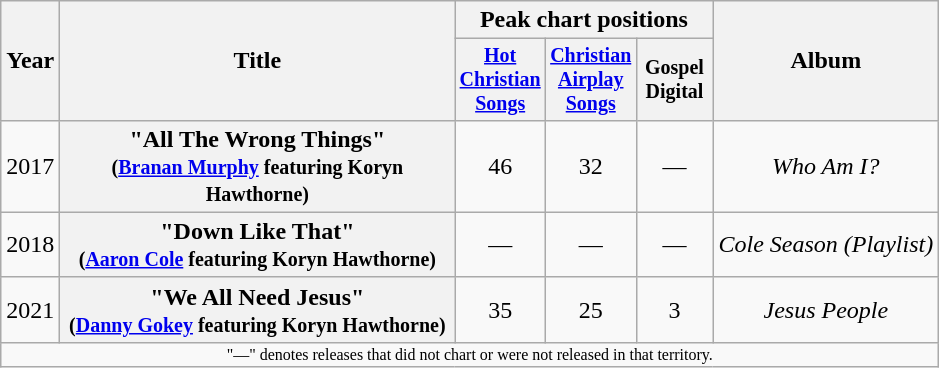<table class="wikitable plainrowheaders" style="text-align:center;">
<tr>
<th rowspan="2">Year</th>
<th rowspan="2" style="width:16em;">Title</th>
<th colspan="3">Peak chart positions</th>
<th rowspan="2">Album</th>
</tr>
<tr style="font-size:smaller;">
<th width="45"><a href='#'>Hot Christian Songs</a></th>
<th width="45"><a href='#'>Christian Airplay Songs</a></th>
<th width="45">Gospel Digital</th>
</tr>
<tr>
<td rowspan="1">2017</td>
<th scope="row">"All The Wrong Things"<br><small>(<a href='#'>Branan Murphy</a> featuring Koryn Hawthorne)</small></th>
<td>46</td>
<td>32</td>
<td>—</td>
<td rowspan="1"><em>Who Am I?</em></td>
</tr>
<tr>
<td rowspan="1">2018</td>
<th scope="row">"Down Like That"<br><small>(<a href='#'>Aaron Cole</a> featuring Koryn Hawthorne)</small></th>
<td>—</td>
<td>—</td>
<td>—</td>
<td rowspan="1"><em>Cole Season (Playlist)</em></td>
</tr>
<tr>
<td rowspan="1">2021</td>
<th scope="row">"We All Need Jesus"<br><small>(<a href='#'>Danny Gokey</a> featuring Koryn Hawthorne)</small></th>
<td>35</td>
<td>25</td>
<td>3</td>
<td rowspan="1"><em>Jesus People</em></td>
</tr>
<tr>
<td align="center" colspan="14" style="font-size:8pt">"—" denotes releases that did not chart or were not released in that territory.</td>
</tr>
</table>
